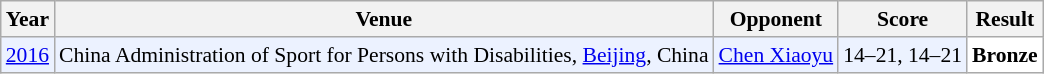<table class="sortable wikitable" style="font-size: 90%;">
<tr>
<th>Year</th>
<th>Venue</th>
<th>Opponent</th>
<th>Score</th>
<th>Result</th>
</tr>
<tr style="background:#ECF2FF">
<td align="center"><a href='#'>2016</a></td>
<td align="left">China Administration of Sport for Persons with Disabilities, <a href='#'>Beijing</a>, China</td>
<td align="left"> <a href='#'>Chen Xiaoyu</a></td>
<td align="left">14–21, 14–21</td>
<td style="text-align:left; background:white"> <strong>Bronze</strong></td>
</tr>
</table>
